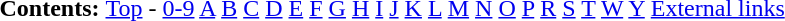<table id="toc" border="0">
<tr>
<th>Contents:</th>
<td><a href='#'>Top</a> - <a href='#'>0-9</a> <a href='#'>A</a> <a href='#'>B</a> <a href='#'>C</a> <a href='#'>D</a> <a href='#'>E</a> <a href='#'>F</a> <a href='#'>G</a> <a href='#'>H</a> <a href='#'>I</a> <a href='#'>J</a> <a href='#'>K</a> <a href='#'>L</a> <a href='#'>M</a> <a href='#'>N</a> <a href='#'>O</a> <a href='#'>P</a> <a href='#'>R</a> <a href='#'>S</a> <a href='#'>T</a> <a href='#'>W</a> <a href='#'>Y</a> <a href='#'>External links</a> </td>
</tr>
</table>
